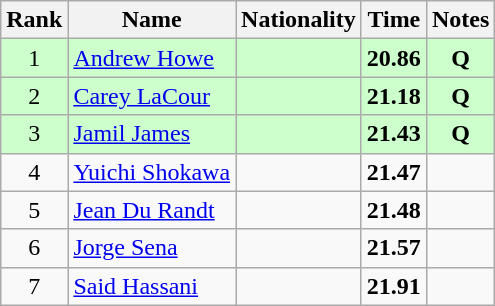<table class="wikitable sortable" style="text-align:center">
<tr>
<th>Rank</th>
<th>Name</th>
<th>Nationality</th>
<th>Time</th>
<th>Notes</th>
</tr>
<tr bgcolor=ccffcc>
<td>1</td>
<td align=left><a href='#'>Andrew Howe</a></td>
<td align=left></td>
<td><strong>20.86</strong></td>
<td><strong>Q</strong></td>
</tr>
<tr bgcolor=ccffcc>
<td>2</td>
<td align=left><a href='#'>Carey LaCour</a></td>
<td align=left></td>
<td><strong>21.18</strong></td>
<td><strong>Q</strong></td>
</tr>
<tr bgcolor=ccffcc>
<td>3</td>
<td align=left><a href='#'>Jamil James</a></td>
<td align=left></td>
<td><strong>21.43</strong></td>
<td><strong>Q</strong></td>
</tr>
<tr>
<td>4</td>
<td align=left><a href='#'>Yuichi Shokawa</a></td>
<td align=left></td>
<td><strong>21.47</strong></td>
<td></td>
</tr>
<tr>
<td>5</td>
<td align=left><a href='#'>Jean Du Randt</a></td>
<td align=left></td>
<td><strong>21.48</strong></td>
<td></td>
</tr>
<tr>
<td>6</td>
<td align=left><a href='#'>Jorge Sena</a></td>
<td align=left></td>
<td><strong>21.57</strong></td>
<td></td>
</tr>
<tr>
<td>7</td>
<td align=left><a href='#'>Said Hassani</a></td>
<td align=left></td>
<td><strong>21.91</strong></td>
<td></td>
</tr>
</table>
